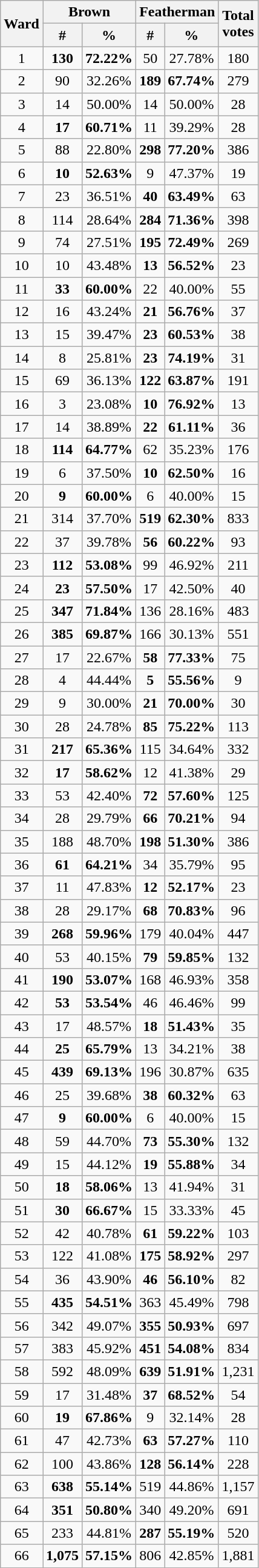<table class="wikitable sortable mw-collapsible mw-collapsed" style="text-align:center;">
<tr>
<th rowspan="2">Ward</th>
<th colspan="2">Brown</th>
<th colspan="2">Featherman</th>
<th rowspan="2">Total<br>votes</th>
</tr>
<tr>
<th>#</th>
<th>%</th>
<th>#</th>
<th>%</th>
</tr>
<tr>
<td>1</td>
<td><strong>130</strong></td>
<td><strong>72.22%</strong></td>
<td>50</td>
<td>27.78%</td>
<td>180</td>
</tr>
<tr>
<td>2</td>
<td>90</td>
<td>32.26%</td>
<td><strong>189</strong></td>
<td><strong>67.74%</strong></td>
<td>279</td>
</tr>
<tr>
<td>3</td>
<td>14</td>
<td>50.00%</td>
<td>14</td>
<td>50.00%</td>
<td>28</td>
</tr>
<tr>
<td>4</td>
<td><strong>17</strong></td>
<td><strong>60.71%</strong></td>
<td>11</td>
<td>39.29%</td>
<td>28</td>
</tr>
<tr>
<td>5</td>
<td>88</td>
<td>22.80%</td>
<td><strong>298</strong></td>
<td><strong>77.20%</strong></td>
<td>386</td>
</tr>
<tr>
<td>6</td>
<td><strong>10</strong></td>
<td><strong>52.63%</strong></td>
<td>9</td>
<td>47.37%</td>
<td>19</td>
</tr>
<tr>
<td>7</td>
<td>23</td>
<td>36.51%</td>
<td><strong>40</strong></td>
<td><strong>63.49%</strong></td>
<td>63</td>
</tr>
<tr>
<td>8</td>
<td>114</td>
<td>28.64%</td>
<td><strong>284</strong></td>
<td><strong>71.36%</strong></td>
<td>398</td>
</tr>
<tr>
<td>9</td>
<td>74</td>
<td>27.51%</td>
<td><strong>195</strong></td>
<td><strong>72.49%</strong></td>
<td>269</td>
</tr>
<tr>
<td>10</td>
<td>10</td>
<td>43.48%</td>
<td><strong>13</strong></td>
<td><strong>56.52%</strong></td>
<td>23</td>
</tr>
<tr>
<td>11</td>
<td><strong>33</strong></td>
<td><strong>60.00%</strong></td>
<td>22</td>
<td>40.00%</td>
<td>55</td>
</tr>
<tr>
<td>12</td>
<td>16</td>
<td>43.24%</td>
<td><strong>21</strong></td>
<td><strong>56.76%</strong></td>
<td>37</td>
</tr>
<tr>
<td>13</td>
<td>15</td>
<td>39.47%</td>
<td><strong>23</strong></td>
<td><strong>60.53%</strong></td>
<td>38</td>
</tr>
<tr>
<td>14</td>
<td>8</td>
<td>25.81%</td>
<td><strong>23</strong></td>
<td><strong>74.19%</strong></td>
<td>31</td>
</tr>
<tr>
<td>15</td>
<td>69</td>
<td>36.13%</td>
<td><strong>122</strong></td>
<td><strong>63.87%</strong></td>
<td>191</td>
</tr>
<tr>
<td>16</td>
<td>3</td>
<td>23.08%</td>
<td><strong>10</strong></td>
<td><strong>76.92%</strong></td>
<td>13</td>
</tr>
<tr>
<td>17</td>
<td>14</td>
<td>38.89%</td>
<td><strong>22</strong></td>
<td><strong>61.11%</strong></td>
<td>36</td>
</tr>
<tr>
<td>18</td>
<td><strong>114</strong></td>
<td><strong>64.77%</strong></td>
<td>62</td>
<td>35.23%</td>
<td>176</td>
</tr>
<tr>
<td>19</td>
<td>6</td>
<td>37.50%</td>
<td><strong>10</strong></td>
<td><strong>62.50%</strong></td>
<td>16</td>
</tr>
<tr>
<td>20</td>
<td><strong>9</strong></td>
<td><strong>60.00%</strong></td>
<td>6</td>
<td>40.00%</td>
<td>15</td>
</tr>
<tr>
<td>21</td>
<td>314</td>
<td>37.70%</td>
<td><strong>519</strong></td>
<td><strong>62.30%</strong></td>
<td>833</td>
</tr>
<tr>
<td>22</td>
<td>37</td>
<td>39.78%</td>
<td><strong>56</strong></td>
<td><strong>60.22%</strong></td>
<td>93</td>
</tr>
<tr>
<td>23</td>
<td><strong>112</strong></td>
<td><strong>53.08%</strong></td>
<td>99</td>
<td>46.92%</td>
<td>211</td>
</tr>
<tr>
<td>24</td>
<td><strong>23</strong></td>
<td><strong>57.50%</strong></td>
<td>17</td>
<td>42.50%</td>
<td>40</td>
</tr>
<tr>
<td>25</td>
<td><strong>347</strong></td>
<td><strong>71.84%</strong></td>
<td>136</td>
<td>28.16%</td>
<td>483</td>
</tr>
<tr>
<td>26</td>
<td><strong>385</strong></td>
<td><strong>69.87%</strong></td>
<td>166</td>
<td>30.13%</td>
<td>551</td>
</tr>
<tr>
<td>27</td>
<td>17</td>
<td>22.67%</td>
<td><strong>58</strong></td>
<td><strong>77.33%</strong></td>
<td>75</td>
</tr>
<tr>
<td>28</td>
<td>4</td>
<td>44.44%</td>
<td><strong>5</strong></td>
<td><strong>55.56%</strong></td>
<td>9</td>
</tr>
<tr>
<td>29</td>
<td>9</td>
<td>30.00%</td>
<td><strong>21</strong></td>
<td><strong>70.00%</strong></td>
<td>30</td>
</tr>
<tr>
<td>30</td>
<td>28</td>
<td>24.78%</td>
<td><strong>85</strong></td>
<td><strong>75.22%</strong></td>
<td>113</td>
</tr>
<tr>
<td>31</td>
<td><strong>217</strong></td>
<td><strong>65.36%</strong></td>
<td>115</td>
<td>34.64%</td>
<td>332</td>
</tr>
<tr>
<td>32</td>
<td><strong>17</strong></td>
<td><strong>58.62%</strong></td>
<td>12</td>
<td>41.38%</td>
<td>29</td>
</tr>
<tr>
<td>33</td>
<td>53</td>
<td>42.40%</td>
<td><strong>72</strong></td>
<td><strong>57.60%</strong></td>
<td>125</td>
</tr>
<tr>
<td>34</td>
<td>28</td>
<td>29.79%</td>
<td><strong>66</strong></td>
<td><strong>70.21%</strong></td>
<td>94</td>
</tr>
<tr>
<td>35</td>
<td>188</td>
<td>48.70%</td>
<td><strong>198</strong></td>
<td><strong>51.30%</strong></td>
<td>386</td>
</tr>
<tr>
<td>36</td>
<td><strong>61</strong></td>
<td><strong>64.21%</strong></td>
<td>34</td>
<td>35.79%</td>
<td>95</td>
</tr>
<tr>
<td>37</td>
<td>11</td>
<td>47.83%</td>
<td><strong>12</strong></td>
<td><strong>52.17%</strong></td>
<td>23</td>
</tr>
<tr>
<td>38</td>
<td>28</td>
<td>29.17%</td>
<td><strong>68</strong></td>
<td><strong>70.83%</strong></td>
<td>96</td>
</tr>
<tr>
<td>39</td>
<td><strong>268</strong></td>
<td><strong>59.96%</strong></td>
<td>179</td>
<td>40.04%</td>
<td>447</td>
</tr>
<tr>
<td>40</td>
<td>53</td>
<td>40.15%</td>
<td><strong>79</strong></td>
<td><strong>59.85%</strong></td>
<td>132</td>
</tr>
<tr>
<td>41</td>
<td><strong>190</strong></td>
<td><strong>53.07%</strong></td>
<td>168</td>
<td>46.93%</td>
<td>358</td>
</tr>
<tr>
<td>42</td>
<td><strong>53</strong></td>
<td><strong>53.54%</strong></td>
<td>46</td>
<td>46.46%</td>
<td>99</td>
</tr>
<tr>
<td>43</td>
<td>17</td>
<td>48.57%</td>
<td><strong>18</strong></td>
<td><strong>51.43%</strong></td>
<td>35</td>
</tr>
<tr>
<td>44</td>
<td><strong>25</strong></td>
<td><strong>65.79%</strong></td>
<td>13</td>
<td>34.21%</td>
<td>38</td>
</tr>
<tr>
<td>45</td>
<td><strong>439</strong></td>
<td><strong>69.13%</strong></td>
<td>196</td>
<td>30.87%</td>
<td>635</td>
</tr>
<tr>
<td>46</td>
<td>25</td>
<td>39.68%</td>
<td><strong>38</strong></td>
<td><strong>60.32%</strong></td>
<td>63</td>
</tr>
<tr>
<td>47</td>
<td><strong>9</strong></td>
<td><strong>60.00%</strong></td>
<td>6</td>
<td>40.00%</td>
<td>15</td>
</tr>
<tr>
<td>48</td>
<td>59</td>
<td>44.70%</td>
<td><strong>73</strong></td>
<td><strong>55.30%</strong></td>
<td>132</td>
</tr>
<tr>
<td>49</td>
<td>15</td>
<td>44.12%</td>
<td><strong>19</strong></td>
<td><strong>55.88%</strong></td>
<td>34</td>
</tr>
<tr>
<td>50</td>
<td><strong>18</strong></td>
<td><strong>58.06%</strong></td>
<td>13</td>
<td>41.94%</td>
<td>31</td>
</tr>
<tr>
<td>51</td>
<td><strong>30</strong></td>
<td><strong>66.67%</strong></td>
<td>15</td>
<td>33.33%</td>
<td>45</td>
</tr>
<tr>
<td>52</td>
<td>42</td>
<td>40.78%</td>
<td><strong>61</strong></td>
<td><strong>59.22%</strong></td>
<td>103</td>
</tr>
<tr>
<td>53</td>
<td>122</td>
<td>41.08%</td>
<td><strong>175</strong></td>
<td><strong>58.92%</strong></td>
<td>297</td>
</tr>
<tr>
<td>54</td>
<td>36</td>
<td>43.90%</td>
<td><strong>46</strong></td>
<td><strong>56.10%</strong></td>
<td>82</td>
</tr>
<tr>
<td>55</td>
<td><strong>435</strong></td>
<td><strong>54.51%</strong></td>
<td>363</td>
<td>45.49%</td>
<td>798</td>
</tr>
<tr>
<td>56</td>
<td>342</td>
<td>49.07%</td>
<td><strong>355</strong></td>
<td><strong>50.93%</strong></td>
<td>697</td>
</tr>
<tr>
<td>57</td>
<td>383</td>
<td>45.92%</td>
<td><strong>451</strong></td>
<td><strong>54.08%</strong></td>
<td>834</td>
</tr>
<tr>
<td>58</td>
<td>592</td>
<td>48.09%</td>
<td><strong>639</strong></td>
<td><strong>51.91%</strong></td>
<td>1,231</td>
</tr>
<tr>
<td>59</td>
<td>17</td>
<td>31.48%</td>
<td><strong>37</strong></td>
<td><strong>68.52%</strong></td>
<td>54</td>
</tr>
<tr>
<td>60</td>
<td><strong>19</strong></td>
<td><strong>67.86%</strong></td>
<td>9</td>
<td>32.14%</td>
<td>28</td>
</tr>
<tr>
<td>61</td>
<td>47</td>
<td>42.73%</td>
<td><strong>63</strong></td>
<td><strong>57.27%</strong></td>
<td>110</td>
</tr>
<tr>
<td>62</td>
<td>100</td>
<td>43.86%</td>
<td><strong>128</strong></td>
<td><strong>56.14%</strong></td>
<td>228</td>
</tr>
<tr>
<td>63</td>
<td><strong>638</strong></td>
<td><strong>55.14%</strong></td>
<td>519</td>
<td>44.86%</td>
<td>1,157</td>
</tr>
<tr>
<td>64</td>
<td><strong>351</strong></td>
<td><strong>50.80%</strong></td>
<td>340</td>
<td>49.20%</td>
<td>691</td>
</tr>
<tr>
<td>65</td>
<td>233</td>
<td>44.81%</td>
<td><strong>287</strong></td>
<td><strong>55.19%</strong></td>
<td>520</td>
</tr>
<tr>
<td>66</td>
<td><strong>1,075</strong></td>
<td><strong>57.15%</strong></td>
<td>806</td>
<td>42.85%</td>
<td>1,881</td>
</tr>
</table>
